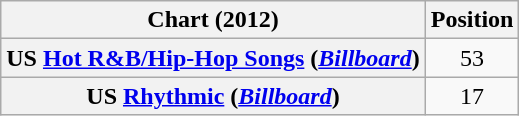<table class="wikitable sortable plainrowheaders" style="text-align:center">
<tr>
<th scope="col">Chart (2012)</th>
<th scope="col">Position</th>
</tr>
<tr>
<th scope="row">US <a href='#'>Hot R&B/Hip-Hop Songs</a> (<em><a href='#'>Billboard</a></em>)</th>
<td>53</td>
</tr>
<tr>
<th scope="row">US <a href='#'>Rhythmic</a> (<em><a href='#'>Billboard</a></em>)</th>
<td>17</td>
</tr>
</table>
